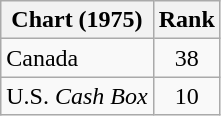<table class="wikitable sortable">
<tr>
<th align="left">Chart (1975)</th>
<th style="text-align:center;">Rank</th>
</tr>
<tr>
<td>Canada</td>
<td style="text-align:center;">38</td>
</tr>
<tr>
<td>U.S. <em>Cash Box</em></td>
<td style="text-align:center;">10</td>
</tr>
</table>
